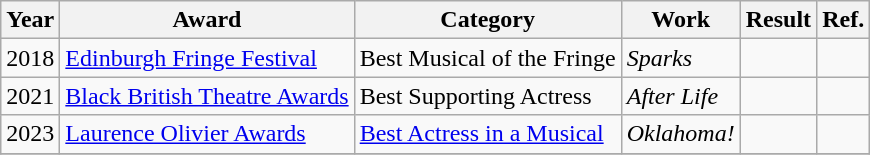<table class="wikitable plainrowheaders">
<tr>
<th>Year</th>
<th>Award</th>
<th>Category</th>
<th>Work</th>
<th>Result</th>
<th>Ref.</th>
</tr>
<tr>
<td>2018</td>
<td><a href='#'>Edinburgh Fringe Festival</a></td>
<td>Best Musical of the Fringe</td>
<td><em>Sparks</em></td>
<td></td>
<td></td>
</tr>
<tr>
<td>2021</td>
<td><a href='#'>Black British Theatre Awards</a></td>
<td>Best Supporting Actress</td>
<td><em>After Life</em></td>
<td></td>
<td></td>
</tr>
<tr>
<td>2023</td>
<td><a href='#'>Laurence Olivier Awards</a></td>
<td><a href='#'>Best Actress in a Musical</a></td>
<td><em>Oklahoma!</em></td>
<td></td>
<td></td>
</tr>
<tr>
</tr>
</table>
